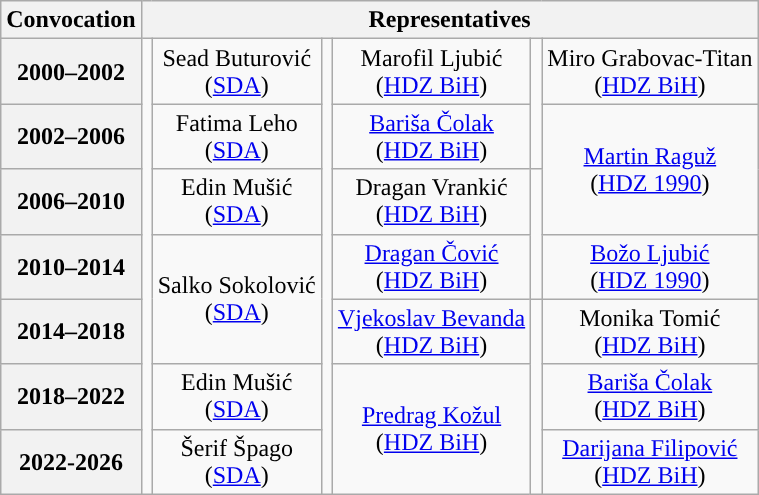<table class="wikitable" style="text-align:center">
<tr>
<th>Convocation</th>
<th colspan=6>Representatives</th>
</tr>
<tr>
<th>2000–2002</th>
<td rowspan=7; style="background-color: "></td>
<td>Sead Buturović<br>(<a href='#'>SDA</a>)</td>
<td rowspan=7; style="background-color: "></td>
<td>Marofil Ljubić<br>(<a href='#'>HDZ BiH</a>)</td>
<td rowspan=2; style="background-color: "></td>
<td>Miro Grabovac-Titan<br>(<a href='#'>HDZ BiH</a>)</td>
</tr>
<tr>
<th>2002–2006</th>
<td>Fatima Leho<br>(<a href='#'>SDA</a>)</td>
<td><a href='#'>Bariša Čolak</a><br>(<a href='#'>HDZ BiH</a>)</td>
<td rowspan=2><a href='#'>Martin Raguž</a><br>(<a href='#'>HDZ 1990</a>)</td>
</tr>
<tr>
<th>2006–2010</th>
<td>Edin Mušić<br>(<a href='#'>SDA</a>)</td>
<td>Dragan Vrankić<br>(<a href='#'>HDZ BiH</a>)</td>
<td rowspan=2; style="background-color: "></td>
</tr>
<tr>
<th>2010–2014</th>
<td rowspan=2>Salko Sokolović<br>(<a href='#'>SDA</a>)</td>
<td><a href='#'>Dragan Čović</a><br>(<a href='#'>HDZ BiH</a>)</td>
<td><a href='#'>Božo Ljubić</a><br>(<a href='#'>HDZ 1990</a>)</td>
</tr>
<tr>
<th>2014–2018</th>
<td><a href='#'>Vjekoslav Bevanda</a><br>(<a href='#'>HDZ BiH</a>)</td>
<td rowspan=3; style="background-color: "></td>
<td>Monika Tomić<br>(<a href='#'>HDZ BiH</a>)</td>
</tr>
<tr>
<th>2018–2022</th>
<td>Edin Mušić<br>(<a href='#'>SDA</a>)</td>
<td rowspan=2><a href='#'>Predrag Kožul</a><br>(<a href='#'>HDZ BiH</a>)</td>
<td><a href='#'>Bariša Čolak</a><br>(<a href='#'>HDZ BiH</a>)</td>
</tr>
<tr>
<th>2022-2026</th>
<td>Šerif Špago<br>(<a href='#'>SDA</a>)</td>
<td><a href='#'>Darijana Filipović</a><br>(<a href='#'>HDZ BiH</a>)</td>
</tr>
</table>
